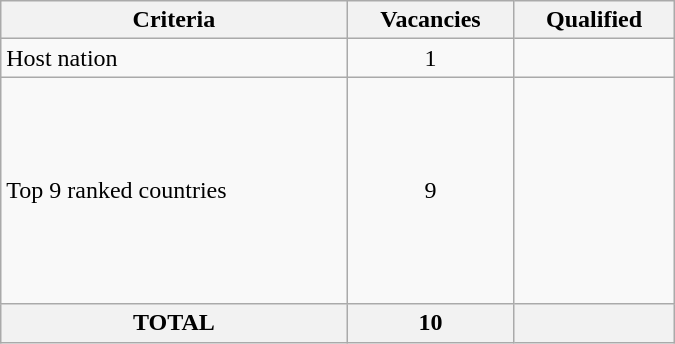<table class = "wikitable" width=450>
<tr>
<th>Criteria</th>
<th>Vacancies</th>
<th>Qualified</th>
</tr>
<tr>
<td>Host nation</td>
<td align="center">1</td>
<td></td>
</tr>
<tr>
<td>Top 9 ranked countries</td>
<td align="center">9</td>
<td><br><br><br><br><br><br><br><br></td>
</tr>
<tr>
<th>TOTAL</th>
<th>10</th>
<th></th>
</tr>
</table>
